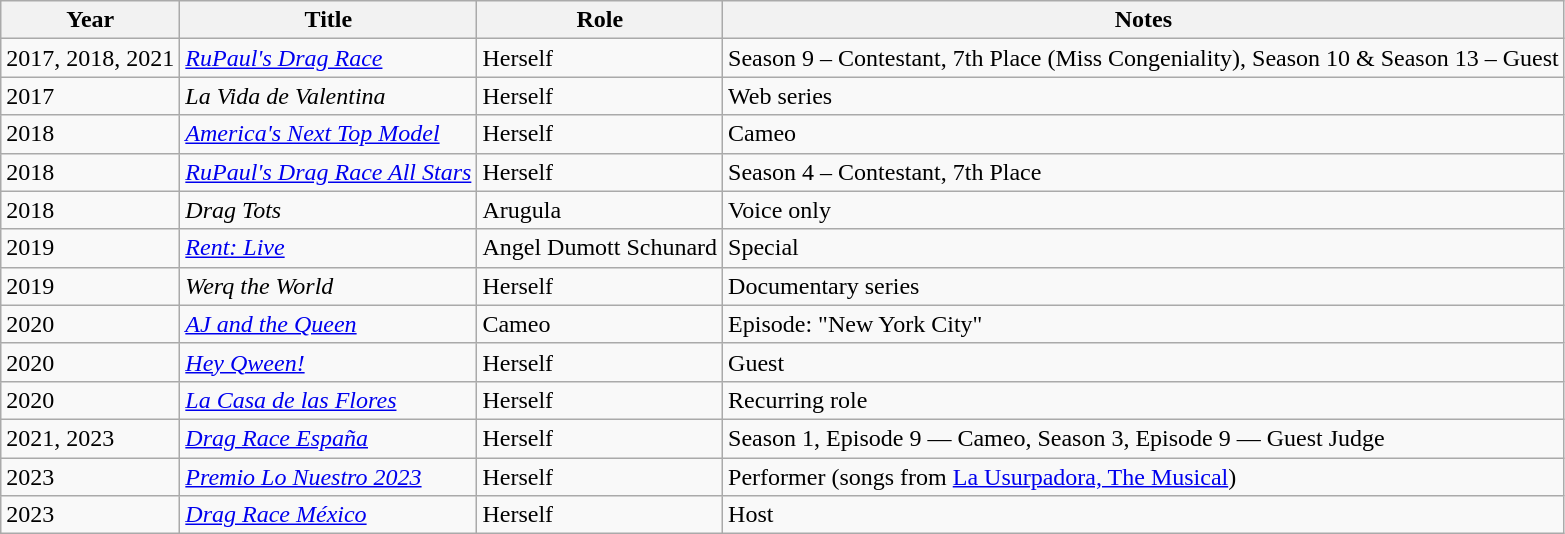<table class="wikitable plainrowheaders sortable">
<tr>
<th scope="col">Year</th>
<th scope="col">Title</th>
<th scope="col">Role</th>
<th scope="col">Notes</th>
</tr>
<tr>
<td>2017, 2018, 2021</td>
<td><em><a href='#'>RuPaul's Drag Race</a></em></td>
<td>Herself</td>
<td>Season 9 – Contestant, 7th Place (Miss Congeniality), Season 10 & Season 13 – Guest</td>
</tr>
<tr>
<td>2017</td>
<td><em>La Vida de Valentina</em></td>
<td>Herself</td>
<td>Web series</td>
</tr>
<tr>
<td>2018</td>
<td><em><a href='#'>America's Next Top Model</a></em></td>
<td>Herself</td>
<td>Cameo</td>
</tr>
<tr>
<td>2018</td>
<td><em><a href='#'>RuPaul's Drag Race All Stars</a></em></td>
<td>Herself</td>
<td>Season 4 – Contestant, 7th Place</td>
</tr>
<tr>
<td>2018</td>
<td><em>Drag Tots</em></td>
<td>Arugula</td>
<td>Voice only</td>
</tr>
<tr>
<td>2019</td>
<td><em><a href='#'>Rent: Live</a></em></td>
<td>Angel Dumott Schunard</td>
<td>Special</td>
</tr>
<tr>
<td>2019</td>
<td><em>Werq the World</em></td>
<td>Herself</td>
<td>Documentary series</td>
</tr>
<tr>
<td>2020</td>
<td><em><a href='#'>AJ and the Queen</a></em></td>
<td>Cameo</td>
<td>Episode: "New York City"</td>
</tr>
<tr>
<td>2020</td>
<td><em><a href='#'>Hey Qween!</a></em></td>
<td>Herself</td>
<td>Guest</td>
</tr>
<tr>
<td>2020</td>
<td><em><a href='#'>La Casa de las Flores</a></em></td>
<td>Herself</td>
<td>Recurring role</td>
</tr>
<tr>
<td>2021, 2023</td>
<td><em><a href='#'>Drag Race España</a></em></td>
<td>Herself</td>
<td>Season 1, Episode 9 — Cameo, Season 3, Episode 9 — Guest Judge</td>
</tr>
<tr>
<td>2023</td>
<td><em><a href='#'>Premio Lo Nuestro 2023</a></em></td>
<td>Herself</td>
<td>Performer (songs from <a href='#'>La Usurpadora, The Musical</a>)</td>
</tr>
<tr>
<td>2023</td>
<td><em><a href='#'>Drag Race México</a></em></td>
<td>Herself</td>
<td>Host</td>
</tr>
</table>
